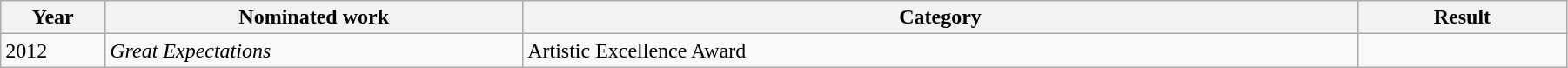<table style="width:95%;" class="wikitable sortable">
<tr>
<th style="width:5%;">Year</th>
<th style="width:20%;">Nominated work</th>
<th style="width:40%;">Category</th>
<th style="width:10%;">Result</th>
</tr>
<tr>
<td>2012</td>
<td><em>Great Expectations</em></td>
<td>Artistic Excellence Award</td>
<td></td>
</tr>
</table>
